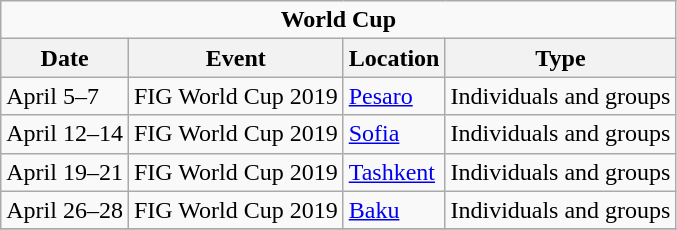<table class="wikitable">
<tr>
<td colspan="4" style="text-align:center;"><strong>World Cup</strong></td>
</tr>
<tr>
<th>Date</th>
<th>Event</th>
<th>Location</th>
<th>Type</th>
</tr>
<tr>
<td>April 5–7</td>
<td>FIG World Cup 2019</td>
<td>  <a href='#'>Pesaro</a></td>
<td>Individuals and groups</td>
</tr>
<tr>
<td>April 12–14</td>
<td>FIG World Cup 2019</td>
<td>  <a href='#'>Sofia</a></td>
<td>Individuals and groups</td>
</tr>
<tr>
<td>April 19–21</td>
<td>FIG World Cup 2019</td>
<td>  <a href='#'>Tashkent</a></td>
<td>Individuals and groups</td>
</tr>
<tr>
<td>April 26–28</td>
<td>FIG World Cup 2019</td>
<td>  <a href='#'>Baku</a></td>
<td>Individuals and groups</td>
</tr>
<tr>
</tr>
</table>
